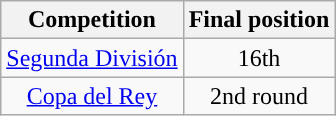<table class="wikitable" style="font-size:100%; text-align:center">
<tr>
<th>Competition</th>
<th>Final position</th>
</tr>
<tr style="background:">
<td><a href='#'>Segunda División</a></td>
<td>16th</td>
</tr>
<tr style="background:">
<td><a href='#'>Copa del Rey</a></td>
<td>2nd round</td>
</tr>
</table>
